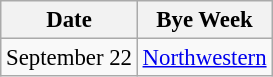<table class="wikitable" style="font-size:95%;">
<tr>
<th>Date</th>
<th>Bye Week</th>
</tr>
<tr>
<td>September 22</td>
<td><a href='#'>Northwestern</a></td>
</tr>
</table>
